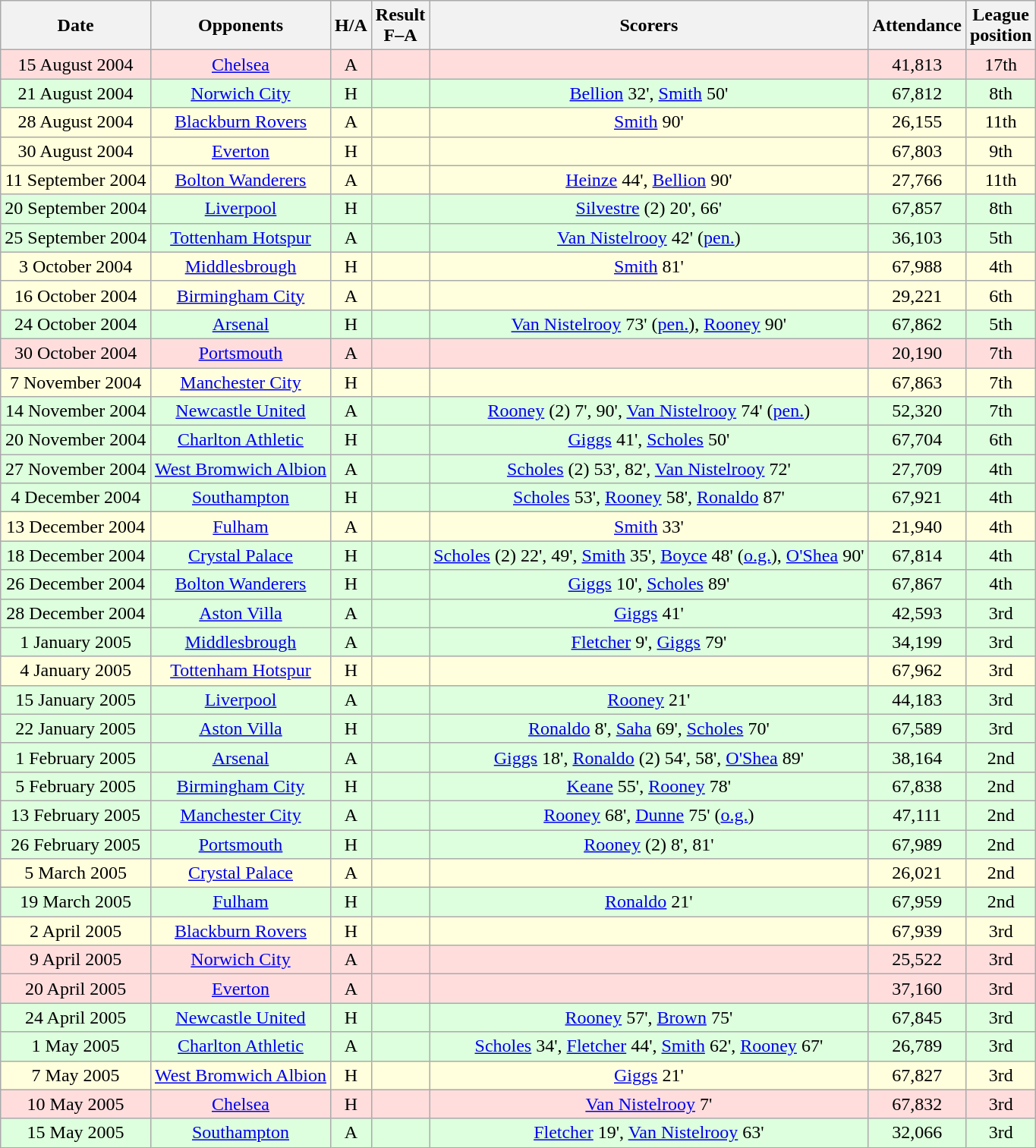<table class="wikitable" style="text-align:center">
<tr>
<th>Date</th>
<th>Opponents</th>
<th>H/A</th>
<th>Result<br>F–A</th>
<th>Scorers</th>
<th>Attendance</th>
<th>League<br>position</th>
</tr>
<tr style="background:#fdd">
<td>15 August 2004</td>
<td><a href='#'>Chelsea</a></td>
<td>A</td>
<td></td>
<td></td>
<td>41,813</td>
<td>17th</td>
</tr>
<tr style="background:#dfd">
<td>21 August 2004</td>
<td><a href='#'>Norwich City</a></td>
<td>H</td>
<td></td>
<td><a href='#'>Bellion</a> 32', <a href='#'>Smith</a> 50'</td>
<td>67,812</td>
<td>8th</td>
</tr>
<tr style="background:#ffd">
<td>28 August 2004</td>
<td><a href='#'>Blackburn Rovers</a></td>
<td>A</td>
<td></td>
<td><a href='#'>Smith</a> 90'</td>
<td>26,155</td>
<td>11th</td>
</tr>
<tr style="background:#ffd">
<td>30 August 2004</td>
<td><a href='#'>Everton</a></td>
<td>H</td>
<td></td>
<td></td>
<td>67,803</td>
<td>9th</td>
</tr>
<tr style="background:#ffd">
<td>11 September 2004</td>
<td><a href='#'>Bolton Wanderers</a></td>
<td>A</td>
<td></td>
<td><a href='#'>Heinze</a> 44', <a href='#'>Bellion</a> 90'</td>
<td>27,766</td>
<td>11th</td>
</tr>
<tr style="background:#dfd">
<td>20 September 2004</td>
<td><a href='#'>Liverpool</a></td>
<td>H</td>
<td></td>
<td><a href='#'>Silvestre</a> (2) 20', 66'</td>
<td>67,857</td>
<td>8th</td>
</tr>
<tr style="background:#dfd">
<td>25 September 2004</td>
<td><a href='#'>Tottenham Hotspur</a></td>
<td>A</td>
<td></td>
<td><a href='#'>Van Nistelrooy</a> 42' (<a href='#'>pen.</a>)</td>
<td>36,103</td>
<td>5th</td>
</tr>
<tr style="background:#ffd">
<td>3 October 2004</td>
<td><a href='#'>Middlesbrough</a></td>
<td>H</td>
<td></td>
<td><a href='#'>Smith</a> 81'</td>
<td>67,988</td>
<td>4th</td>
</tr>
<tr style="background:#ffd">
<td>16 October 2004</td>
<td><a href='#'>Birmingham City</a></td>
<td>A</td>
<td></td>
<td></td>
<td>29,221</td>
<td>6th</td>
</tr>
<tr style="background:#dfd">
<td>24 October 2004</td>
<td><a href='#'>Arsenal</a></td>
<td>H</td>
<td></td>
<td><a href='#'>Van Nistelrooy</a> 73' (<a href='#'>pen.</a>), <a href='#'>Rooney</a> 90'</td>
<td>67,862</td>
<td>5th</td>
</tr>
<tr style="background:#fdd">
<td>30 October 2004</td>
<td><a href='#'>Portsmouth</a></td>
<td>A</td>
<td></td>
<td></td>
<td>20,190</td>
<td>7th</td>
</tr>
<tr style="background:#ffd">
<td>7 November 2004</td>
<td><a href='#'>Manchester City</a></td>
<td>H</td>
<td></td>
<td></td>
<td>67,863</td>
<td>7th</td>
</tr>
<tr style="background:#dfd">
<td>14 November 2004</td>
<td><a href='#'>Newcastle United</a></td>
<td>A</td>
<td></td>
<td><a href='#'>Rooney</a> (2) 7', 90', <a href='#'>Van Nistelrooy</a> 74' (<a href='#'>pen.</a>)</td>
<td>52,320</td>
<td>7th</td>
</tr>
<tr style="background:#dfd">
<td>20 November 2004</td>
<td><a href='#'>Charlton Athletic</a></td>
<td>H</td>
<td></td>
<td><a href='#'>Giggs</a> 41', <a href='#'>Scholes</a> 50'</td>
<td>67,704</td>
<td>6th</td>
</tr>
<tr style="background:#dfd">
<td>27 November 2004</td>
<td><a href='#'>West Bromwich Albion</a></td>
<td>A</td>
<td></td>
<td><a href='#'>Scholes</a> (2) 53', 82', <a href='#'>Van Nistelrooy</a> 72'</td>
<td>27,709</td>
<td>4th</td>
</tr>
<tr style="background:#dfd">
<td>4 December 2004</td>
<td><a href='#'>Southampton</a></td>
<td>H</td>
<td></td>
<td><a href='#'>Scholes</a> 53', <a href='#'>Rooney</a> 58', <a href='#'>Ronaldo</a> 87'</td>
<td>67,921</td>
<td>4th</td>
</tr>
<tr style="background:#ffd">
<td>13 December 2004</td>
<td><a href='#'>Fulham</a></td>
<td>A</td>
<td></td>
<td><a href='#'>Smith</a> 33'</td>
<td>21,940</td>
<td>4th</td>
</tr>
<tr style="background:#dfd">
<td>18 December 2004</td>
<td><a href='#'>Crystal Palace</a></td>
<td>H</td>
<td></td>
<td><a href='#'>Scholes</a> (2) 22', 49', <a href='#'>Smith</a> 35', <a href='#'>Boyce</a> 48' (<a href='#'>o.g.</a>), <a href='#'>O'Shea</a> 90'</td>
<td>67,814</td>
<td>4th</td>
</tr>
<tr style="background:#dfd">
<td>26 December 2004</td>
<td><a href='#'>Bolton Wanderers</a></td>
<td>H</td>
<td></td>
<td><a href='#'>Giggs</a> 10', <a href='#'>Scholes</a> 89'</td>
<td>67,867</td>
<td>4th</td>
</tr>
<tr style="background:#dfd">
<td>28 December 2004</td>
<td><a href='#'>Aston Villa</a></td>
<td>A</td>
<td></td>
<td><a href='#'>Giggs</a> 41'</td>
<td>42,593</td>
<td>3rd</td>
</tr>
<tr style="background:#dfd">
<td>1 January 2005</td>
<td><a href='#'>Middlesbrough</a></td>
<td>A</td>
<td></td>
<td><a href='#'>Fletcher</a> 9', <a href='#'>Giggs</a> 79'</td>
<td>34,199</td>
<td>3rd</td>
</tr>
<tr style="background:#ffd">
<td>4 January 2005</td>
<td><a href='#'>Tottenham Hotspur</a></td>
<td>H</td>
<td></td>
<td></td>
<td>67,962</td>
<td>3rd</td>
</tr>
<tr style="background:#dfd">
<td>15 January 2005</td>
<td><a href='#'>Liverpool</a></td>
<td>A</td>
<td></td>
<td><a href='#'>Rooney</a> 21'</td>
<td>44,183</td>
<td>3rd</td>
</tr>
<tr style="background:#dfd">
<td>22 January 2005</td>
<td><a href='#'>Aston Villa</a></td>
<td>H</td>
<td></td>
<td><a href='#'>Ronaldo</a> 8', <a href='#'>Saha</a> 69', <a href='#'>Scholes</a> 70'</td>
<td>67,589</td>
<td>3rd</td>
</tr>
<tr style="background:#dfd">
<td>1 February 2005</td>
<td><a href='#'>Arsenal</a></td>
<td>A</td>
<td></td>
<td><a href='#'>Giggs</a> 18', <a href='#'>Ronaldo</a> (2) 54', 58', <a href='#'>O'Shea</a> 89'</td>
<td>38,164</td>
<td>2nd</td>
</tr>
<tr style="background:#dfd">
<td>5 February 2005</td>
<td><a href='#'>Birmingham City</a></td>
<td>H</td>
<td></td>
<td><a href='#'>Keane</a> 55', <a href='#'>Rooney</a> 78'</td>
<td>67,838</td>
<td>2nd</td>
</tr>
<tr style="background:#dfd">
<td>13 February 2005</td>
<td><a href='#'>Manchester City</a></td>
<td>A</td>
<td></td>
<td><a href='#'>Rooney</a> 68', <a href='#'>Dunne</a> 75' (<a href='#'>o.g.</a>)</td>
<td>47,111</td>
<td>2nd</td>
</tr>
<tr style="background:#dfd">
<td>26 February 2005</td>
<td><a href='#'>Portsmouth</a></td>
<td>H</td>
<td></td>
<td><a href='#'>Rooney</a> (2) 8', 81'</td>
<td>67,989</td>
<td>2nd</td>
</tr>
<tr style="background:#ffd">
<td>5 March 2005</td>
<td><a href='#'>Crystal Palace</a></td>
<td>A</td>
<td></td>
<td></td>
<td>26,021</td>
<td>2nd</td>
</tr>
<tr style="background:#dfd">
<td>19 March 2005</td>
<td><a href='#'>Fulham</a></td>
<td>H</td>
<td></td>
<td><a href='#'>Ronaldo</a> 21'</td>
<td>67,959</td>
<td>2nd</td>
</tr>
<tr style="background:#ffd">
<td>2 April 2005</td>
<td><a href='#'>Blackburn Rovers</a></td>
<td>H</td>
<td></td>
<td></td>
<td>67,939</td>
<td>3rd</td>
</tr>
<tr style="background:#fdd">
<td>9 April 2005</td>
<td><a href='#'>Norwich City</a></td>
<td>A</td>
<td></td>
<td></td>
<td>25,522</td>
<td>3rd</td>
</tr>
<tr style="background:#fdd">
<td>20 April 2005</td>
<td><a href='#'>Everton</a></td>
<td>A</td>
<td></td>
<td></td>
<td>37,160</td>
<td>3rd</td>
</tr>
<tr style="background:#dfd">
<td>24 April 2005</td>
<td><a href='#'>Newcastle United</a></td>
<td>H</td>
<td></td>
<td><a href='#'>Rooney</a> 57', <a href='#'>Brown</a> 75'</td>
<td>67,845</td>
<td>3rd</td>
</tr>
<tr style="background:#dfd">
<td>1 May 2005</td>
<td><a href='#'>Charlton Athletic</a></td>
<td>A</td>
<td></td>
<td><a href='#'>Scholes</a> 34', <a href='#'>Fletcher</a> 44', <a href='#'>Smith</a> 62', <a href='#'>Rooney</a> 67'</td>
<td>26,789</td>
<td>3rd</td>
</tr>
<tr style="background:#ffd">
<td>7 May 2005</td>
<td><a href='#'>West Bromwich Albion</a></td>
<td>H</td>
<td></td>
<td><a href='#'>Giggs</a> 21'</td>
<td>67,827</td>
<td>3rd</td>
</tr>
<tr style="background:#fdd">
<td>10 May 2005</td>
<td><a href='#'>Chelsea</a></td>
<td>H</td>
<td></td>
<td><a href='#'>Van Nistelrooy</a> 7'</td>
<td>67,832</td>
<td>3rd</td>
</tr>
<tr style="background:#dfd">
<td>15 May 2005</td>
<td><a href='#'>Southampton</a></td>
<td>A</td>
<td></td>
<td><a href='#'>Fletcher</a> 19', <a href='#'>Van Nistelrooy</a> 63'</td>
<td>32,066</td>
<td>3rd</td>
</tr>
</table>
